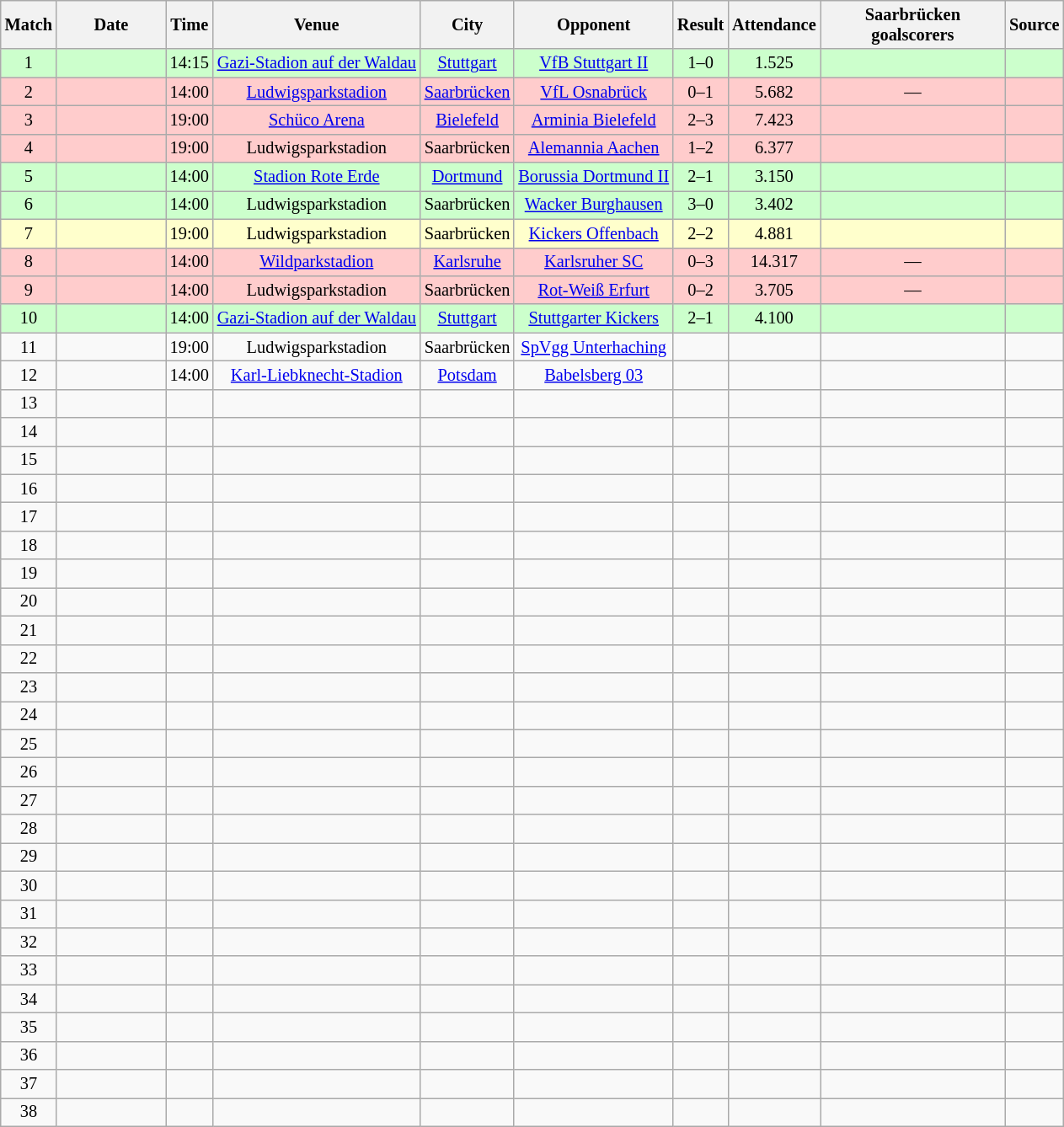<table class="wikitable" Style="text-align: center;font-size:85%">
<tr>
<th>Match</th>
<th style="width:80px">Date</th>
<th>Time</th>
<th>Venue</th>
<th>City</th>
<th>Opponent</th>
<th>Result</th>
<th>Attendance</th>
<th style="width:140px">Saarbrücken<br>goalscorers</th>
<th>Source</th>
</tr>
<tr style="background:#cfc;">
<td>1</td>
<td></td>
<td>14:15</td>
<td><a href='#'>Gazi-Stadion auf der Waldau</a></td>
<td><a href='#'>Stuttgart</a></td>
<td><a href='#'>VfB Stuttgart II</a></td>
<td>1–0</td>
<td>1.525</td>
<td></td>
<td></td>
</tr>
<tr style="background:#fcc;">
<td>2</td>
<td></td>
<td>14:00</td>
<td><a href='#'>Ludwigsparkstadion</a></td>
<td><a href='#'>Saarbrücken</a></td>
<td><a href='#'>VfL Osnabrück</a></td>
<td>0–1</td>
<td>5.682</td>
<td>—</td>
<td></td>
</tr>
<tr style="background:#fcc;">
<td>3</td>
<td></td>
<td>19:00</td>
<td><a href='#'>Schüco Arena</a></td>
<td><a href='#'>Bielefeld</a></td>
<td><a href='#'>Arminia Bielefeld</a></td>
<td>2–3</td>
<td>7.423</td>
<td></td>
<td></td>
</tr>
<tr style="background:#fcc;">
<td>4</td>
<td></td>
<td>19:00</td>
<td>Ludwigsparkstadion</td>
<td>Saarbrücken</td>
<td><a href='#'>Alemannia Aachen</a></td>
<td>1–2</td>
<td>6.377</td>
<td></td>
<td></td>
</tr>
<tr style="background:#cfc;">
<td>5</td>
<td></td>
<td>14:00</td>
<td><a href='#'>Stadion Rote Erde</a></td>
<td><a href='#'>Dortmund</a></td>
<td><a href='#'>Borussia Dortmund II</a></td>
<td>2–1</td>
<td>3.150</td>
<td></td>
<td></td>
</tr>
<tr style="background:#cfc;">
<td>6</td>
<td></td>
<td>14:00</td>
<td>Ludwigsparkstadion</td>
<td>Saarbrücken</td>
<td><a href='#'>Wacker Burghausen</a></td>
<td>3–0</td>
<td>3.402</td>
<td></td>
<td></td>
</tr>
<tr style="background:#ffc;">
<td>7</td>
<td></td>
<td>19:00</td>
<td>Ludwigsparkstadion</td>
<td>Saarbrücken</td>
<td><a href='#'>Kickers Offenbach</a></td>
<td>2–2</td>
<td>4.881</td>
<td></td>
<td></td>
</tr>
<tr style="background:#fcc;">
<td>8</td>
<td></td>
<td>14:00</td>
<td><a href='#'>Wildparkstadion</a></td>
<td><a href='#'>Karlsruhe</a></td>
<td><a href='#'>Karlsruher SC</a></td>
<td>0–3</td>
<td>14.317</td>
<td>—</td>
<td></td>
</tr>
<tr style="background:#fcc;">
<td>9</td>
<td></td>
<td>14:00</td>
<td>Ludwigsparkstadion</td>
<td>Saarbrücken</td>
<td><a href='#'>Rot-Weiß Erfurt</a></td>
<td>0–2</td>
<td>3.705</td>
<td>—</td>
<td></td>
</tr>
<tr style="background:#cfc;">
<td>10</td>
<td></td>
<td>14:00</td>
<td><a href='#'>Gazi-Stadion auf der Waldau</a></td>
<td><a href='#'>Stuttgart</a></td>
<td><a href='#'>Stuttgarter Kickers</a></td>
<td>2–1</td>
<td>4.100</td>
<td></td>
<td></td>
</tr>
<tr>
<td>11</td>
<td></td>
<td>19:00</td>
<td>Ludwigsparkstadion</td>
<td>Saarbrücken</td>
<td><a href='#'>SpVgg Unterhaching</a></td>
<td></td>
<td></td>
<td></td>
<td></td>
</tr>
<tr>
<td>12</td>
<td></td>
<td>14:00</td>
<td><a href='#'>Karl-Liebknecht-Stadion</a></td>
<td><a href='#'>Potsdam</a></td>
<td><a href='#'>Babelsberg 03</a></td>
<td></td>
<td></td>
<td></td>
<td></td>
</tr>
<tr>
<td>13</td>
<td></td>
<td></td>
<td></td>
<td></td>
<td></td>
<td></td>
<td></td>
<td></td>
<td></td>
</tr>
<tr>
<td>14</td>
<td></td>
<td></td>
<td></td>
<td></td>
<td></td>
<td></td>
<td></td>
<td></td>
<td></td>
</tr>
<tr>
<td>15</td>
<td></td>
<td></td>
<td></td>
<td></td>
<td></td>
<td></td>
<td></td>
<td></td>
<td></td>
</tr>
<tr>
<td>16</td>
<td></td>
<td></td>
<td></td>
<td></td>
<td></td>
<td></td>
<td></td>
<td></td>
<td></td>
</tr>
<tr>
<td>17</td>
<td></td>
<td></td>
<td></td>
<td></td>
<td></td>
<td></td>
<td></td>
<td></td>
<td></td>
</tr>
<tr>
<td>18</td>
<td></td>
<td></td>
<td></td>
<td></td>
<td></td>
<td></td>
<td></td>
<td></td>
<td></td>
</tr>
<tr>
<td>19</td>
<td></td>
<td></td>
<td></td>
<td></td>
<td></td>
<td></td>
<td></td>
<td></td>
<td></td>
</tr>
<tr>
<td>20</td>
<td></td>
<td></td>
<td></td>
<td></td>
<td></td>
<td></td>
<td></td>
<td></td>
<td></td>
</tr>
<tr>
<td>21</td>
<td></td>
<td></td>
<td></td>
<td></td>
<td></td>
<td></td>
<td></td>
<td></td>
<td></td>
</tr>
<tr>
<td>22</td>
<td></td>
<td></td>
<td></td>
<td></td>
<td></td>
<td></td>
<td></td>
<td></td>
<td></td>
</tr>
<tr>
<td>23</td>
<td></td>
<td></td>
<td></td>
<td></td>
<td></td>
<td></td>
<td></td>
<td></td>
<td></td>
</tr>
<tr>
<td>24</td>
<td></td>
<td></td>
<td></td>
<td></td>
<td></td>
<td></td>
<td></td>
<td></td>
<td></td>
</tr>
<tr>
<td>25</td>
<td></td>
<td></td>
<td></td>
<td></td>
<td></td>
<td></td>
<td></td>
<td></td>
<td></td>
</tr>
<tr>
<td>26</td>
<td></td>
<td></td>
<td></td>
<td></td>
<td></td>
<td></td>
<td></td>
<td></td>
<td></td>
</tr>
<tr>
<td>27</td>
<td></td>
<td></td>
<td></td>
<td></td>
<td></td>
<td></td>
<td></td>
<td></td>
<td></td>
</tr>
<tr>
<td>28</td>
<td></td>
<td></td>
<td></td>
<td></td>
<td></td>
<td></td>
<td></td>
<td></td>
<td></td>
</tr>
<tr>
<td>29</td>
<td></td>
<td></td>
<td></td>
<td></td>
<td></td>
<td></td>
<td></td>
<td></td>
<td></td>
</tr>
<tr>
<td>30</td>
<td></td>
<td></td>
<td></td>
<td></td>
<td></td>
<td></td>
<td></td>
<td></td>
<td></td>
</tr>
<tr>
<td>31</td>
<td></td>
<td></td>
<td></td>
<td></td>
<td></td>
<td></td>
<td></td>
<td></td>
<td></td>
</tr>
<tr>
<td>32</td>
<td></td>
<td></td>
<td></td>
<td></td>
<td></td>
<td></td>
<td></td>
<td></td>
<td></td>
</tr>
<tr>
<td>33</td>
<td></td>
<td></td>
<td></td>
<td></td>
<td></td>
<td></td>
<td></td>
<td></td>
<td></td>
</tr>
<tr>
<td>34</td>
<td></td>
<td></td>
<td></td>
<td></td>
<td></td>
<td></td>
<td></td>
<td></td>
<td></td>
</tr>
<tr>
<td>35</td>
<td></td>
<td></td>
<td></td>
<td></td>
<td></td>
<td></td>
<td></td>
<td></td>
<td></td>
</tr>
<tr>
<td>36</td>
<td></td>
<td></td>
<td></td>
<td></td>
<td></td>
<td></td>
<td></td>
<td></td>
<td></td>
</tr>
<tr>
<td>37</td>
<td></td>
<td></td>
<td></td>
<td></td>
<td></td>
<td></td>
<td></td>
<td></td>
<td></td>
</tr>
<tr>
<td>38</td>
<td></td>
<td></td>
<td></td>
<td></td>
<td></td>
<td></td>
<td></td>
<td></td>
<td></td>
</tr>
</table>
